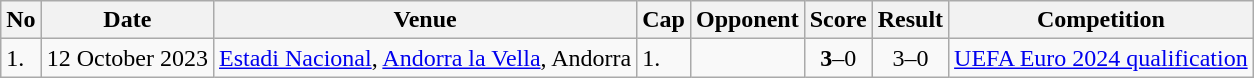<table class="wikitable" style="font-size:100%;">
<tr>
<th>No</th>
<th>Date</th>
<th>Venue</th>
<th>Cap</th>
<th>Opponent</th>
<th>Score</th>
<th>Result</th>
<th>Competition</th>
</tr>
<tr>
<td>1.</td>
<td>12 October 2023</td>
<td><a href='#'>Estadi Nacional</a>, <a href='#'>Andorra la Vella</a>, Andorra</td>
<td>1.</td>
<td></td>
<td align=center><strong>3</strong>–0</td>
<td align=center>3–0</td>
<td><a href='#'>UEFA Euro 2024 qualification</a></td>
</tr>
</table>
